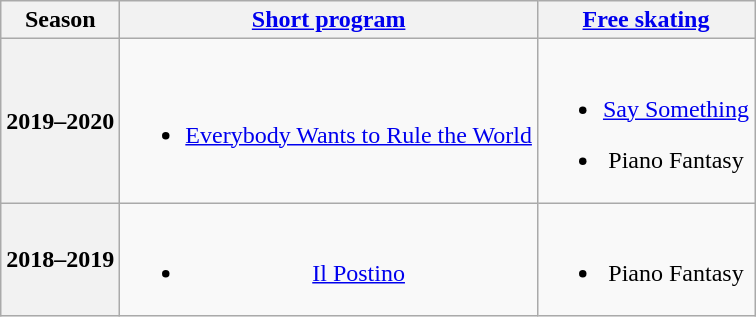<table class="wikitable" style="text-align:center">
<tr>
<th>Season</th>
<th><a href='#'>Short program</a></th>
<th><a href='#'>Free skating</a></th>
</tr>
<tr>
<th>2019–2020 <br> </th>
<td><br><ul><li><a href='#'>Everybody Wants to Rule the World</a> <br> </li></ul></td>
<td><br><ul><li><a href='#'>Say Something</a> <br> </li></ul><ul><li>Piano Fantasy <br> </li></ul></td>
</tr>
<tr>
<th>2018–2019 <br> </th>
<td><br><ul><li><a href='#'>Il Postino</a> <br></li></ul></td>
<td><br><ul><li>Piano Fantasy <br> </li></ul></td>
</tr>
</table>
